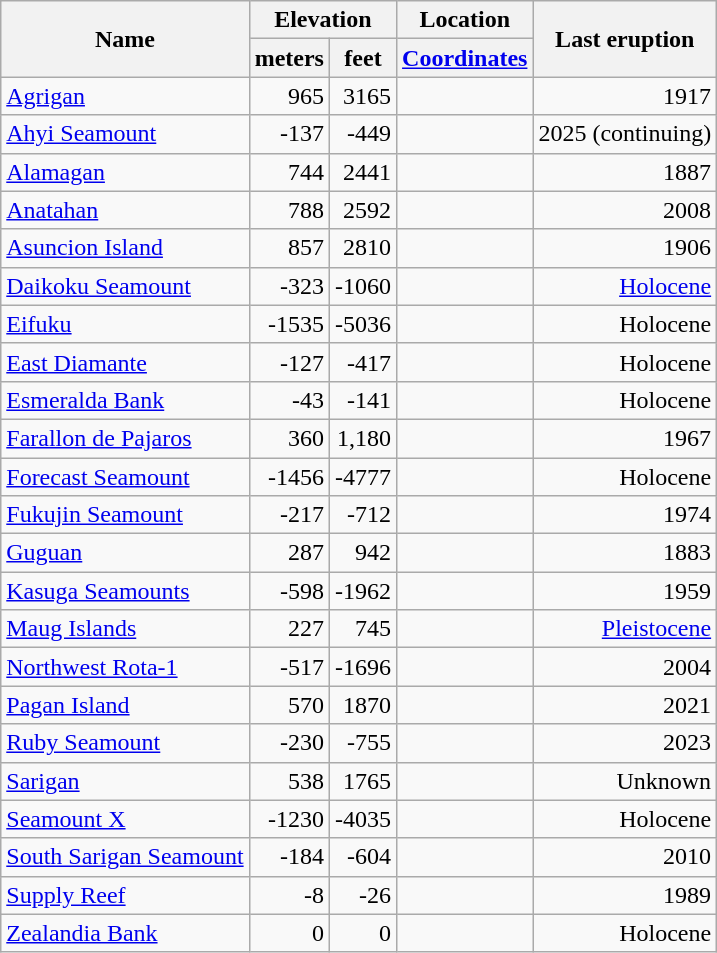<table class="wikitable sortable">
<tr>
<th rowspan="2">Name</th>
<th colspan ="2">Elevation</th>
<th>Location</th>
<th rowspan="2">Last eruption</th>
</tr>
<tr>
<th>meters</th>
<th>feet</th>
<th><a href='#'>Coordinates</a></th>
</tr>
<tr style="text-align:right;">
<td style="text-align:left;"><a href='#'>Agrigan</a></td>
<td>965</td>
<td>3165</td>
<td></td>
<td>1917</td>
</tr>
<tr style="text-align:right;">
<td style="text-align:left;"><a href='#'>Ahyi Seamount</a></td>
<td>-137</td>
<td>-449</td>
<td></td>
<td>2025 (continuing)</td>
</tr>
<tr style="text-align:right;">
<td style="text-align:left;"><a href='#'>Alamagan</a></td>
<td>744</td>
<td>2441</td>
<td></td>
<td>1887</td>
</tr>
<tr style="text-align:right;">
<td style="text-align:left;"><a href='#'>Anatahan</a></td>
<td>788</td>
<td>2592</td>
<td></td>
<td>2008</td>
</tr>
<tr style="text-align:right;">
<td style="text-align:left;"><a href='#'>Asuncion Island</a></td>
<td>857</td>
<td>2810</td>
<td></td>
<td>1906</td>
</tr>
<tr style="text-align:right;">
<td style="text-align:left;"><a href='#'>Daikoku Seamount</a></td>
<td>-323</td>
<td>-1060</td>
<td></td>
<td><a href='#'>Holocene</a></td>
</tr>
<tr style="text-align:right;">
<td style="text-align:left;"><a href='#'>Eifuku</a></td>
<td>-1535</td>
<td>-5036</td>
<td></td>
<td>Holocene</td>
</tr>
<tr style="text-align:right;">
<td style="text-align:left;"><a href='#'>East Diamante</a></td>
<td>-127</td>
<td>-417</td>
<td></td>
<td>Holocene</td>
</tr>
<tr style="text-align:right;">
<td style="text-align:left;"><a href='#'>Esmeralda Bank</a></td>
<td>-43</td>
<td>-141</td>
<td></td>
<td>Holocene</td>
</tr>
<tr style="text-align:right;">
<td style="text-align:left;"><a href='#'>Farallon de Pajaros</a></td>
<td>360</td>
<td>1,180</td>
<td></td>
<td>1967</td>
</tr>
<tr style="text-align:right;">
<td style="text-align:left;"><a href='#'>Forecast Seamount</a></td>
<td>-1456</td>
<td>-4777</td>
<td></td>
<td>Holocene</td>
</tr>
<tr style="text-align:right;">
<td style="text-align:left;"><a href='#'>Fukujin Seamount</a></td>
<td>-217</td>
<td>-712</td>
<td></td>
<td>1974</td>
</tr>
<tr style="text-align:right;">
<td style="text-align:left;"><a href='#'>Guguan</a></td>
<td>287</td>
<td>942</td>
<td></td>
<td>1883</td>
</tr>
<tr style="text-align:right;">
<td style="text-align:left;"><a href='#'>Kasuga Seamounts</a></td>
<td>-598</td>
<td>-1962</td>
<td></td>
<td>1959</td>
</tr>
<tr style="text-align:right;">
<td style="text-align:left;"><a href='#'>Maug Islands</a></td>
<td>227</td>
<td>745</td>
<td></td>
<td><a href='#'>Pleistocene</a></td>
</tr>
<tr style="text-align:right;">
<td style="text-align:left;"><a href='#'>Northwest Rota-1</a></td>
<td>-517</td>
<td>-1696</td>
<td></td>
<td>2004</td>
</tr>
<tr style="text-align:right;">
<td style="text-align:left;"><a href='#'>Pagan Island</a></td>
<td>570</td>
<td>1870</td>
<td></td>
<td>2021</td>
</tr>
<tr style="text-align:right;">
<td style="text-align:left;"><a href='#'>Ruby Seamount</a></td>
<td>-230</td>
<td>-755</td>
<td></td>
<td>2023</td>
</tr>
<tr style="text-align:right;">
<td style="text-align:left;"><a href='#'>Sarigan</a></td>
<td>538</td>
<td>1765</td>
<td></td>
<td>Unknown</td>
</tr>
<tr style="text-align:right;">
<td style="text-align:left;"><a href='#'>Seamount X</a></td>
<td>-1230</td>
<td>-4035</td>
<td></td>
<td>Holocene</td>
</tr>
<tr style="text-align:right;">
<td style="text-align:left;"><a href='#'>South Sarigan Seamount</a></td>
<td>-184</td>
<td>-604</td>
<td></td>
<td>2010</td>
</tr>
<tr style="text-align:right;">
<td style="text-align:left;"><a href='#'>Supply Reef</a></td>
<td>-8</td>
<td>-26</td>
<td></td>
<td>1989</td>
</tr>
<tr style="text-align:right;">
<td style="text-align:left;"><a href='#'>Zealandia Bank</a></td>
<td>0</td>
<td>0</td>
<td></td>
<td>Holocene</td>
</tr>
</table>
